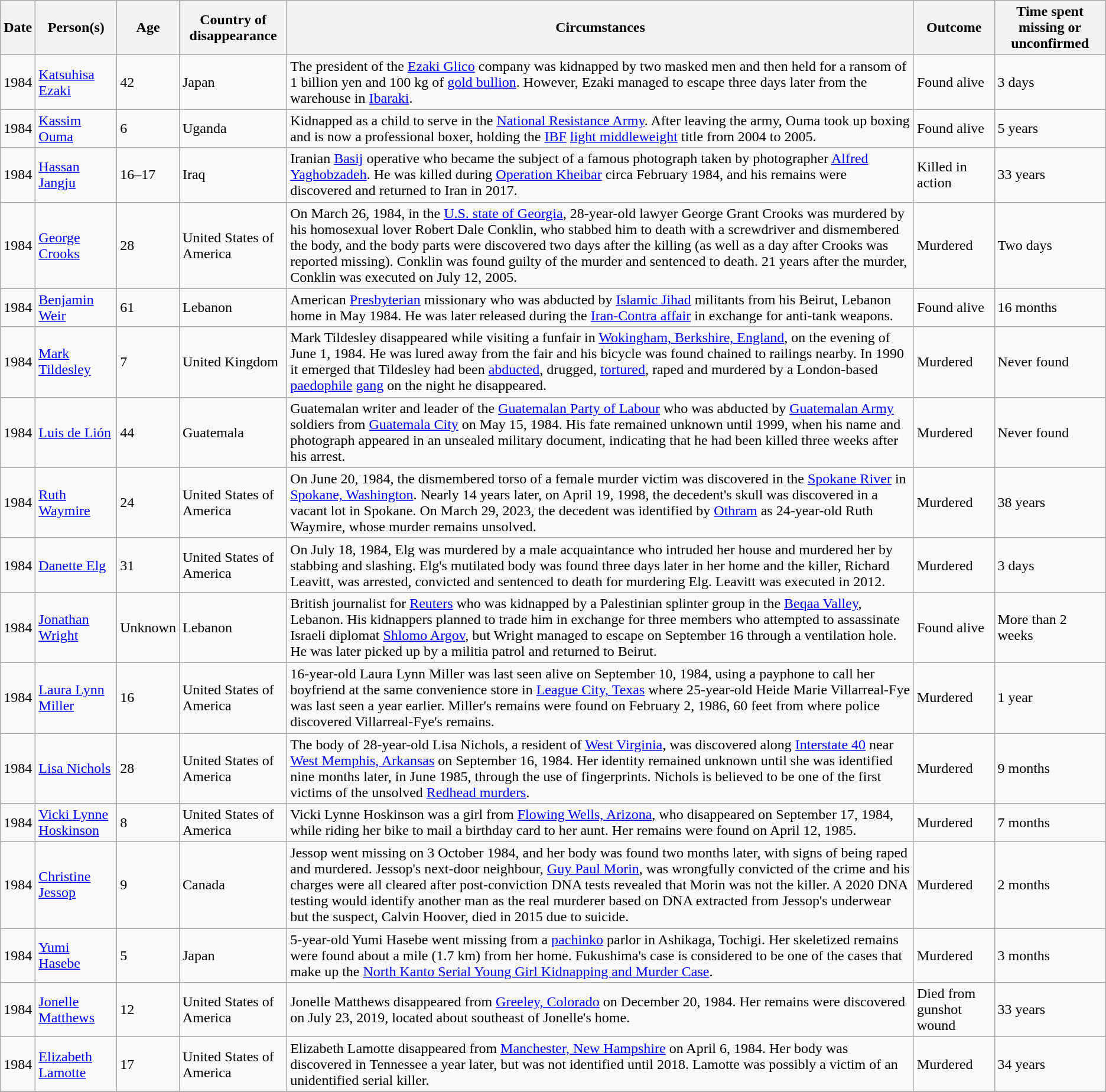<table class="wikitable sortable zebra">
<tr>
<th data-sort-type="isoDate">Date</th>
<th data-sort-type="text">Person(s)</th>
<th data-sort-type="text">Age</th>
<th>Country of disappearance</th>
<th class="unsortable">Circumstances</th>
<th data-sort-type="text">Outcome</th>
<th data-sort-type="value">Time spent missing or unconfirmed</th>
</tr>
<tr>
<td>1984</td>
<td><a href='#'>Katsuhisa Ezaki</a></td>
<td>42</td>
<td>Japan</td>
<td>The president of the <a href='#'>Ezaki Glico</a> company was kidnapped by two masked men and then held for a ransom of 1 billion yen and 100 kg of <a href='#'>gold bullion</a>. However, Ezaki managed to escape three days later from the warehouse in <a href='#'>Ibaraki</a>.</td>
<td>Found alive</td>
<td>3 days</td>
</tr>
<tr>
<td>1984</td>
<td><a href='#'>Kassim Ouma</a></td>
<td>6</td>
<td>Uganda</td>
<td>Kidnapped as a child to serve in the <a href='#'>National Resistance Army</a>. After leaving the army, Ouma took up boxing and is now a professional boxer, holding the <a href='#'>IBF</a> <a href='#'>light middleweight</a> title from 2004 to 2005.</td>
<td>Found alive</td>
<td>5 years</td>
</tr>
<tr>
<td>1984</td>
<td><a href='#'>Hassan Jangju</a></td>
<td>16–17</td>
<td>Iraq</td>
<td>Iranian <a href='#'>Basij</a> operative who became the subject of a famous photograph taken by photographer <a href='#'>Alfred Yaghobzadeh</a>. He was killed during <a href='#'>Operation Kheibar</a> circa February 1984, and his remains were discovered and returned to Iran in 2017.</td>
<td>Killed in action</td>
<td>33 years</td>
</tr>
<tr>
<td>1984</td>
<td><a href='#'>George Crooks</a></td>
<td>28</td>
<td>United States of America</td>
<td>On March 26, 1984, in the <a href='#'>U.S. state of Georgia</a>, 28-year-old lawyer George Grant Crooks was murdered by his homosexual lover Robert Dale Conklin, who stabbed him to death with a screwdriver and dismembered the body, and the body parts were discovered two days after the killing (as well as a day after Crooks was reported missing). Conklin was found guilty of the murder and sentenced to death. 21 years after the murder, Conklin was executed on July 12, 2005.</td>
<td>Murdered</td>
<td>Two days</td>
</tr>
<tr>
<td>1984</td>
<td><a href='#'>Benjamin Weir</a></td>
<td>61</td>
<td>Lebanon</td>
<td>American <a href='#'>Presbyterian</a> missionary who was abducted by <a href='#'>Islamic Jihad</a> militants from his Beirut, Lebanon home in May 1984. He was later released during the <a href='#'>Iran-Contra affair</a> in exchange for anti-tank weapons.</td>
<td>Found alive</td>
<td>16 months</td>
</tr>
<tr>
<td data-sort-value="1984-06-01">1984</td>
<td><a href='#'>Mark Tildesley</a></td>
<td data-sort-value="007">7</td>
<td>United Kingdom</td>
<td>Mark Tildesley disappeared while visiting a funfair in <a href='#'>Wokingham, Berkshire, England</a>, on the evening of June 1, 1984. He was lured away from the fair and his bicycle was found chained to railings nearby. In 1990 it emerged that Tildesley had been <a href='#'>abducted</a>, drugged, <a href='#'>tortured</a>, raped and murdered by a London-based <a href='#'>paedophile</a> <a href='#'>gang</a> on the night he disappeared.</td>
<td>Murdered</td>
<td data-sort-value="0000">Never found</td>
</tr>
<tr>
<td>1984</td>
<td><a href='#'>Luis de Lión</a></td>
<td>44</td>
<td>Guatemala</td>
<td>Guatemalan writer and leader of the <a href='#'>Guatemalan Party of Labour</a> who was abducted by <a href='#'>Guatemalan Army</a> soldiers from <a href='#'>Guatemala City</a> on May 15, 1984. His fate remained unknown until 1999, when his name and photograph appeared in an unsealed military document, indicating that he had been killed three weeks after his arrest.</td>
<td>Murdered</td>
<td>Never found</td>
</tr>
<tr>
<td data-sort-value="1984-06-20">1984</td>
<td><a href='#'>Ruth Waymire</a></td>
<td>24</td>
<td>United States of America</td>
<td>On June 20, 1984, the dismembered torso of a female murder victim was discovered in the <a href='#'>Spokane River</a> in <a href='#'>Spokane, Washington</a>. Nearly 14 years later, on April 19, 1998, the decedent's skull was discovered in a vacant lot in Spokane. On March 29, 2023, the decedent was identified by <a href='#'>Othram</a> as 24-year-old Ruth Waymire, whose murder remains unsolved.</td>
<td>Murdered</td>
<td data-sort-value="14161">38 years</td>
</tr>
<tr>
<td data-sort-value="1984-07-18">1984</td>
<td><a href='#'>Danette Elg</a></td>
<td>31</td>
<td>United States of America</td>
<td>On July 18, 1984, Elg was murdered by a male acquaintance who intruded her house and murdered her by stabbing and slashing. Elg's mutilated body was found three days later in her home and the killer, Richard Leavitt, was arrested, convicted and sentenced to death for murdering Elg. Leavitt was executed in 2012.</td>
<td>Murdered</td>
<td data-sort-value="14161">3 days</td>
</tr>
<tr>
<td>1984</td>
<td><a href='#'>Jonathan Wright</a></td>
<td>Unknown</td>
<td>Lebanon</td>
<td>British journalist for <a href='#'>Reuters</a> who was kidnapped by a Palestinian splinter group in the <a href='#'>Beqaa Valley</a>, Lebanon. His kidnappers planned to trade him in exchange for three members who attempted to assassinate Israeli diplomat <a href='#'>Shlomo Argov</a>, but Wright managed to escape on September 16 through a ventilation hole. He was later picked up by a militia patrol and returned to Beirut.</td>
<td>Found alive</td>
<td>More than 2 weeks</td>
</tr>
<tr>
<td data-sort-value="1984-09-10">1984</td>
<td><a href='#'>Laura Lynn Miller</a></td>
<td data-sort-value="016">16</td>
<td>United States of America</td>
<td>16-year-old Laura Lynn Miller was last seen alive on September 10, 1984, using a payphone to call her boyfriend at the same convenience store in <a href='#'>League City, Texas</a> where 25-year-old Heide Marie Villarreal-Fye was last seen a year earlier. Miller's remains were found on February 2, 1986, 60 feet from where police discovered Villarreal-Fye's remains.</td>
<td>Murdered</td>
<td data-sort-value="0510">1 year</td>
</tr>
<tr>
<td data-sort-value="1984-09-16">1984</td>
<td><a href='#'>Lisa Nichols</a></td>
<td>28</td>
<td>United States of America</td>
<td>The body of 28-year-old Lisa Nichols, a resident of <a href='#'>West Virginia</a>, was discovered along <a href='#'>Interstate 40</a> near <a href='#'>West Memphis, Arkansas</a> on September 16, 1984. Her identity remained unknown until she was identified nine months later, in June 1985, through the use of fingerprints. Nichols is believed to be one of the first victims of the unsolved <a href='#'>Redhead murders</a>.</td>
<td>Murdered</td>
<td data-sort-value="0273">9 months</td>
</tr>
<tr>
<td data-sort-value="1984-09-17">1984</td>
<td><a href='#'>Vicki Lynne Hoskinson</a></td>
<td data-sort-value="008">8</td>
<td>United States of America</td>
<td>Vicki Lynne Hoskinson was a girl from <a href='#'>Flowing Wells, Arizona</a>, who disappeared on September 17, 1984, while riding her bike to mail a birthday card to her aunt. Her remains were found on April 12, 1985.</td>
<td>Murdered</td>
<td data-sort-value="0217">7 months</td>
</tr>
<tr>
<td>1984</td>
<td><a href='#'>Christine Jessop</a></td>
<td>9</td>
<td>Canada</td>
<td>Jessop went missing on 3 October 1984, and her body was found two months later, with signs of being raped and murdered. Jessop's next-door neighbour, <a href='#'>Guy Paul Morin</a>, was wrongfully convicted of the crime and his charges were all cleared after post-conviction DNA tests revealed that Morin was not the killer. A 2020 DNA testing would identify another man as the real murderer based on DNA extracted from Jessop's underwear but the suspect, Calvin Hoover, died in 2015 due to suicide.</td>
<td>Murdered</td>
<td>2 months</td>
</tr>
<tr>
<td>1984</td>
<td><a href='#'>Yumi Hasebe</a></td>
<td>5</td>
<td>Japan</td>
<td>5-year-old Yumi Hasebe went missing from a <a href='#'>pachinko</a> parlor in Ashikaga, Tochigi. Her skeletized remains were found about a mile (1.7 km) from her home. Fukushima's case is considered to be one of the cases that make up the <a href='#'>North Kanto Serial Young Girl Kidnapping and Murder Case</a>.</td>
<td>Murdered</td>
<td>3 months</td>
</tr>
<tr>
<td data-sort-value="1984-12-20">1984</td>
<td><a href='#'>Jonelle Matthews</a></td>
<td>12</td>
<td>United States of America</td>
<td>Jonelle Matthews disappeared from <a href='#'>Greeley, Colorado</a> on December 20, 1984. Her remains were discovered on July 23, 2019, located about  southeast of Jonelle's home.</td>
<td>Died from gunshot wound</td>
<td data-sort-value="12410">33 years</td>
</tr>
<tr>
<td data-sort-value="1984-04-06">1984</td>
<td><a href='#'>Elizabeth Lamotte</a></td>
<td>17</td>
<td>United States of America</td>
<td>Elizabeth Lamotte disappeared from <a href='#'>Manchester, New Hampshire</a> on April 6, 1984. Her body was discovered in Tennessee a year later, but was not identified until 2018. Lamotte was possibly a victim of an unidentified serial killer.</td>
<td>Murdered</td>
<td data-sort-value="12410">34 years</td>
</tr>
<tr>
</tr>
</table>
